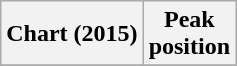<table class="wikitable plainrowheaders" style="text-align:center">
<tr>
<th scope="col">Chart (2015)</th>
<th scope="col">Peak<br> position</th>
</tr>
<tr>
</tr>
</table>
